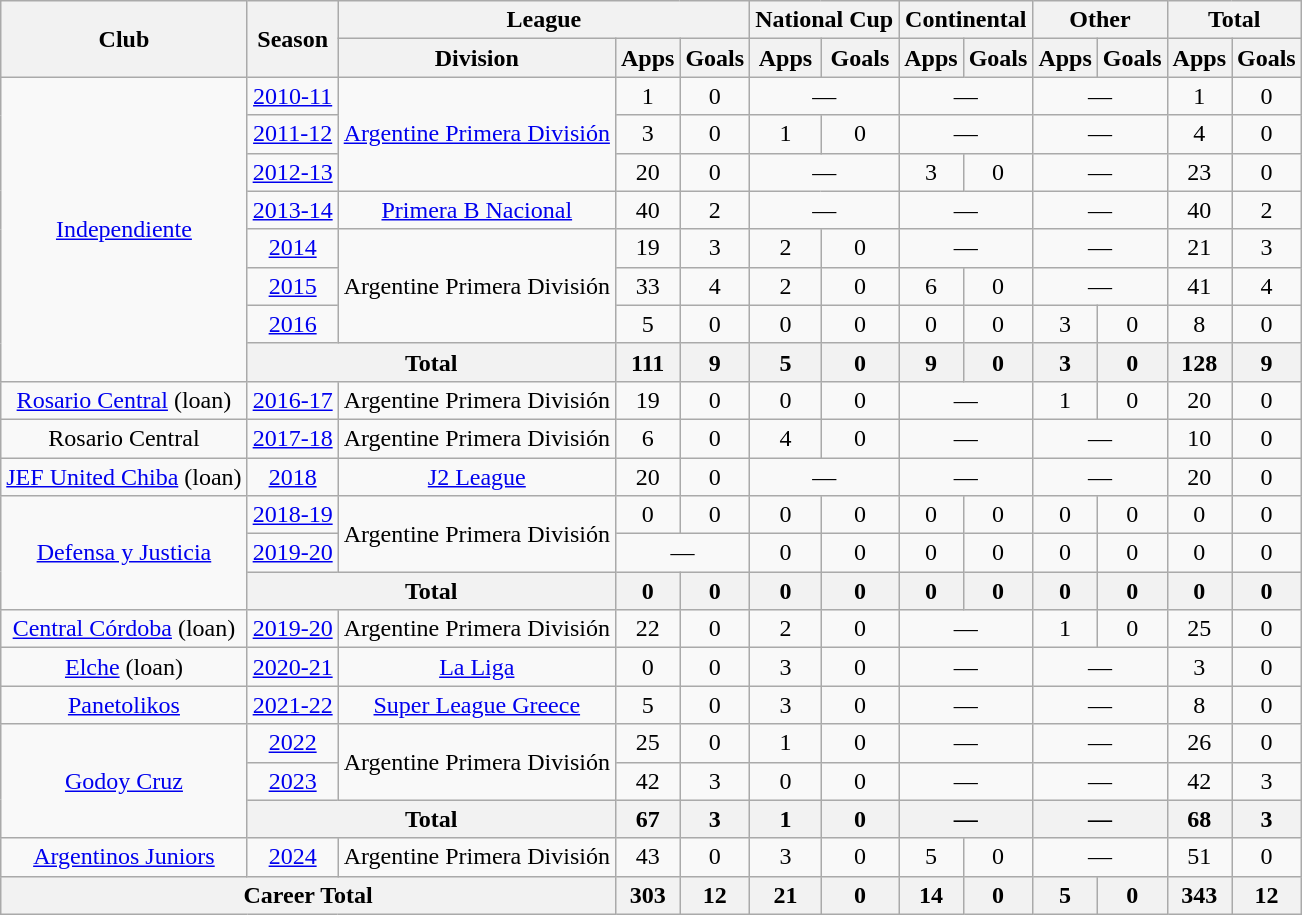<table class="wikitable" style="text-align: center">
<tr>
<th rowspan="2">Club</th>
<th rowspan="2">Season</th>
<th colspan="3">League</th>
<th colspan="2">National Cup</th>
<th colspan="2">Continental</th>
<th colspan="2">Other</th>
<th colspan="2">Total</th>
</tr>
<tr>
<th>Division</th>
<th>Apps</th>
<th>Goals</th>
<th>Apps</th>
<th>Goals</th>
<th>Apps</th>
<th>Goals</th>
<th>Apps</th>
<th>Goals</th>
<th>Apps</th>
<th>Goals</th>
</tr>
<tr>
<td rowspan="8"><a href='#'>Independiente</a></td>
<td><a href='#'>2010-11</a></td>
<td rowspan="3"><a href='#'>Argentine Primera División</a></td>
<td>1</td>
<td>0</td>
<td colspan="2">—</td>
<td colspan="2">—</td>
<td colspan="2">—</td>
<td>1</td>
<td>0</td>
</tr>
<tr>
<td><a href='#'>2011-12</a></td>
<td>3</td>
<td>0</td>
<td>1</td>
<td>0</td>
<td colspan="2">—</td>
<td colspan="2">—</td>
<td>4</td>
<td>0</td>
</tr>
<tr>
<td><a href='#'>2012-13</a></td>
<td>20</td>
<td>0</td>
<td colspan="2">—</td>
<td>3</td>
<td>0</td>
<td colspan="2">—</td>
<td>23</td>
<td>0</td>
</tr>
<tr>
<td><a href='#'>2013-14</a></td>
<td><a href='#'>Primera B Nacional</a></td>
<td>40</td>
<td>2</td>
<td colspan="2">—</td>
<td colspan="2">—</td>
<td colspan="2">—</td>
<td>40</td>
<td>2</td>
</tr>
<tr>
<td><a href='#'>2014</a></td>
<td rowspan="3">Argentine Primera División</td>
<td>19</td>
<td>3</td>
<td>2</td>
<td>0</td>
<td colspan="2">—</td>
<td colspan="2">—</td>
<td>21</td>
<td>3</td>
</tr>
<tr>
<td><a href='#'>2015</a></td>
<td>33</td>
<td>4</td>
<td>2</td>
<td>0</td>
<td>6</td>
<td>0</td>
<td colspan="2">—</td>
<td>41</td>
<td>4</td>
</tr>
<tr>
<td><a href='#'>2016</a></td>
<td>5</td>
<td>0</td>
<td>0</td>
<td>0</td>
<td>0</td>
<td>0</td>
<td>3</td>
<td>0</td>
<td>8</td>
<td>0</td>
</tr>
<tr>
<th colspan="2">Total</th>
<th>111</th>
<th>9</th>
<th>5</th>
<th>0</th>
<th>9</th>
<th>0</th>
<th>3</th>
<th>0</th>
<th>128</th>
<th>9</th>
</tr>
<tr>
<td><a href='#'>Rosario Central</a> (loan)</td>
<td><a href='#'>2016-17</a></td>
<td>Argentine Primera División</td>
<td>19</td>
<td>0</td>
<td>0</td>
<td>0</td>
<td colspan="2">—</td>
<td>1</td>
<td>0</td>
<td>20</td>
<td>0</td>
</tr>
<tr>
<td>Rosario Central</td>
<td><a href='#'>2017-18</a></td>
<td>Argentine Primera División</td>
<td>6</td>
<td>0</td>
<td>4</td>
<td>0</td>
<td colspan="2">—</td>
<td colspan="2">—</td>
<td>10</td>
<td>0</td>
</tr>
<tr>
<td><a href='#'>JEF United Chiba</a> (loan)</td>
<td><a href='#'>2018</a></td>
<td><a href='#'>J2 League</a></td>
<td>20</td>
<td>0</td>
<td colspan="2">—</td>
<td colspan="2">—</td>
<td colspan="2">—</td>
<td>20</td>
<td>0</td>
</tr>
<tr>
<td rowspan="3"><a href='#'>Defensa y Justicia</a></td>
<td><a href='#'>2018-19</a></td>
<td rowspan="2">Argentine Primera División</td>
<td>0</td>
<td>0</td>
<td>0</td>
<td>0</td>
<td>0</td>
<td>0</td>
<td>0</td>
<td>0</td>
<td>0</td>
<td>0</td>
</tr>
<tr>
<td><a href='#'>2019-20</a></td>
<td colspan="2">—</td>
<td>0</td>
<td>0</td>
<td>0</td>
<td>0</td>
<td>0</td>
<td>0</td>
<td>0</td>
<td>0</td>
</tr>
<tr>
<th colspan="2">Total</th>
<th>0</th>
<th>0</th>
<th>0</th>
<th>0</th>
<th>0</th>
<th>0</th>
<th>0</th>
<th>0</th>
<th>0</th>
<th>0</th>
</tr>
<tr>
<td><a href='#'>Central Córdoba</a> (loan)</td>
<td><a href='#'>2019-20</a></td>
<td>Argentine Primera División</td>
<td>22</td>
<td>0</td>
<td>2</td>
<td>0</td>
<td colspan="2">—</td>
<td>1</td>
<td>0</td>
<td>25</td>
<td>0</td>
</tr>
<tr>
<td><a href='#'>Elche</a> (loan)</td>
<td><a href='#'>2020-21</a></td>
<td><a href='#'>La Liga</a></td>
<td>0</td>
<td>0</td>
<td>3</td>
<td>0</td>
<td colspan="2">—</td>
<td colspan="2">—</td>
<td>3</td>
<td>0</td>
</tr>
<tr>
<td><a href='#'>Panetolikos</a></td>
<td><a href='#'>2021-22</a></td>
<td><a href='#'>Super League Greece</a></td>
<td>5</td>
<td>0</td>
<td>3</td>
<td>0</td>
<td colspan="2">—</td>
<td colspan="2">—</td>
<td>8</td>
<td>0</td>
</tr>
<tr>
<td rowspan="3"><a href='#'>Godoy Cruz</a></td>
<td><a href='#'>2022</a></td>
<td rowspan="2">Argentine Primera División</td>
<td>25</td>
<td>0</td>
<td>1</td>
<td>0</td>
<td colspan="2">—</td>
<td colspan="2">—</td>
<td>26</td>
<td>0</td>
</tr>
<tr>
<td><a href='#'>2023</a></td>
<td>42</td>
<td>3</td>
<td>0</td>
<td>0</td>
<td colspan="2">—</td>
<td colspan="2">—</td>
<td>42</td>
<td>3</td>
</tr>
<tr>
<th colspan="2">Total</th>
<th>67</th>
<th>3</th>
<th>1</th>
<th>0</th>
<th colspan="2">—</th>
<th colspan="2">—</th>
<th>68</th>
<th>3</th>
</tr>
<tr>
<td><a href='#'>Argentinos Juniors</a></td>
<td><a href='#'>2024</a></td>
<td>Argentine Primera División</td>
<td>43</td>
<td>0</td>
<td>3</td>
<td>0</td>
<td>5</td>
<td>0</td>
<td colspan="2">—</td>
<td>51</td>
<td>0</td>
</tr>
<tr>
<th colspan="3">Career Total</th>
<th>303</th>
<th>12</th>
<th>21</th>
<th>0</th>
<th>14</th>
<th>0</th>
<th>5</th>
<th>0</th>
<th>343</th>
<th>12</th>
</tr>
</table>
